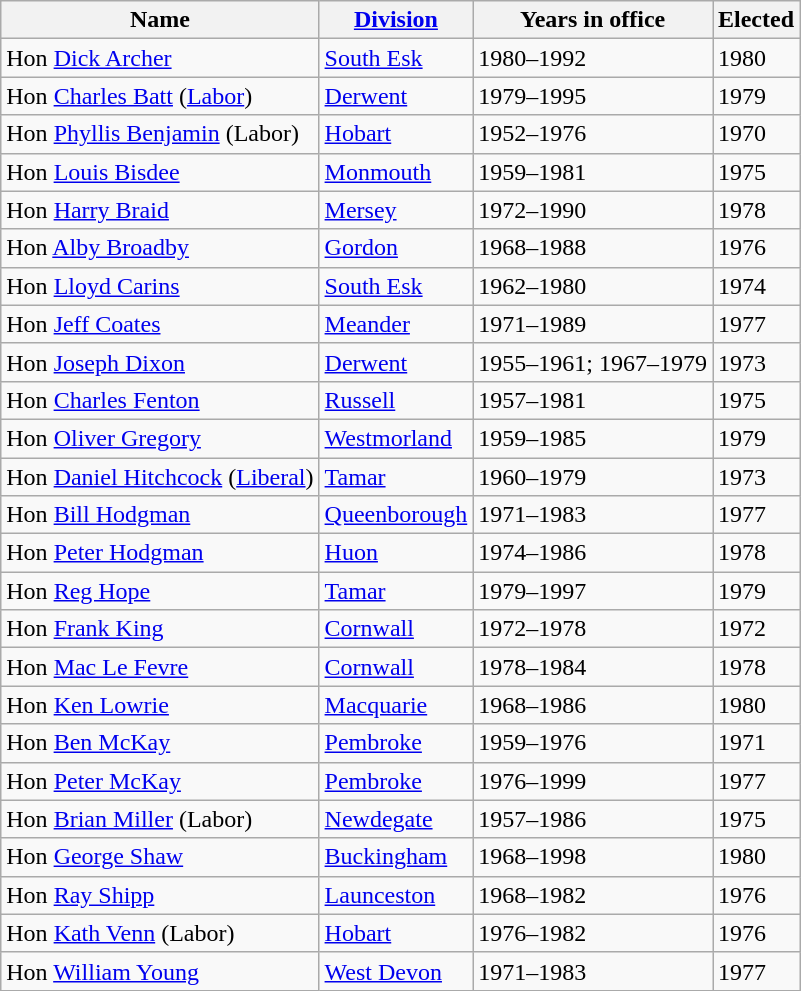<table class="wikitable sortable">
<tr>
<th><strong>Name</strong></th>
<th><strong><a href='#'>Division</a></strong></th>
<th><strong>Years in office</strong></th>
<th><strong>Elected</strong></th>
</tr>
<tr>
<td>Hon <a href='#'>Dick Archer</a></td>
<td><a href='#'>South Esk</a></td>
<td>1980–1992</td>
<td>1980</td>
</tr>
<tr>
<td>Hon <a href='#'>Charles Batt</a> (<a href='#'>Labor</a>)</td>
<td><a href='#'>Derwent</a></td>
<td>1979–1995</td>
<td>1979</td>
</tr>
<tr>
<td>Hon <a href='#'>Phyllis Benjamin</a> (Labor)</td>
<td><a href='#'>Hobart</a></td>
<td>1952–1976</td>
<td>1970</td>
</tr>
<tr>
<td>Hon <a href='#'>Louis Bisdee</a></td>
<td><a href='#'>Monmouth</a></td>
<td>1959–1981</td>
<td>1975</td>
</tr>
<tr>
<td>Hon <a href='#'>Harry Braid</a></td>
<td><a href='#'>Mersey</a></td>
<td>1972–1990</td>
<td>1978</td>
</tr>
<tr>
<td>Hon <a href='#'>Alby Broadby</a></td>
<td><a href='#'>Gordon</a></td>
<td>1968–1988</td>
<td>1976</td>
</tr>
<tr>
<td>Hon <a href='#'>Lloyd Carins</a></td>
<td><a href='#'>South Esk</a></td>
<td>1962–1980</td>
<td>1974</td>
</tr>
<tr>
<td>Hon <a href='#'>Jeff Coates</a></td>
<td><a href='#'>Meander</a></td>
<td>1971–1989</td>
<td>1977</td>
</tr>
<tr>
<td>Hon <a href='#'>Joseph Dixon</a></td>
<td><a href='#'>Derwent</a></td>
<td>1955–1961; 1967–1979</td>
<td>1973</td>
</tr>
<tr>
<td>Hon <a href='#'>Charles Fenton</a></td>
<td><a href='#'>Russell</a></td>
<td>1957–1981</td>
<td>1975</td>
</tr>
<tr>
<td>Hon <a href='#'>Oliver Gregory</a></td>
<td><a href='#'>Westmorland</a></td>
<td>1959–1985</td>
<td>1979</td>
</tr>
<tr>
<td>Hon <a href='#'>Daniel Hitchcock</a> (<a href='#'>Liberal</a>)</td>
<td><a href='#'>Tamar</a></td>
<td>1960–1979</td>
<td>1973</td>
</tr>
<tr>
<td>Hon <a href='#'>Bill Hodgman</a></td>
<td><a href='#'>Queenborough</a></td>
<td>1971–1983</td>
<td>1977</td>
</tr>
<tr>
<td>Hon <a href='#'>Peter Hodgman</a></td>
<td><a href='#'>Huon</a></td>
<td>1974–1986</td>
<td>1978</td>
</tr>
<tr>
<td>Hon <a href='#'>Reg Hope</a></td>
<td><a href='#'>Tamar</a></td>
<td>1979–1997</td>
<td>1979</td>
</tr>
<tr>
<td>Hon <a href='#'>Frank King</a></td>
<td><a href='#'>Cornwall</a></td>
<td>1972–1978</td>
<td>1972</td>
</tr>
<tr>
<td>Hon <a href='#'>Mac Le Fevre</a></td>
<td><a href='#'>Cornwall</a></td>
<td>1978–1984</td>
<td>1978</td>
</tr>
<tr>
<td>Hon <a href='#'>Ken Lowrie</a></td>
<td><a href='#'>Macquarie</a></td>
<td>1968–1986</td>
<td>1980</td>
</tr>
<tr>
<td>Hon <a href='#'>Ben McKay</a></td>
<td><a href='#'>Pembroke</a></td>
<td>1959–1976</td>
<td>1971</td>
</tr>
<tr>
<td>Hon <a href='#'>Peter McKay</a></td>
<td><a href='#'>Pembroke</a></td>
<td>1976–1999</td>
<td>1977</td>
</tr>
<tr>
<td>Hon <a href='#'>Brian Miller</a> (Labor)</td>
<td><a href='#'>Newdegate</a></td>
<td>1957–1986</td>
<td>1975</td>
</tr>
<tr>
<td>Hon <a href='#'>George Shaw</a></td>
<td><a href='#'>Buckingham</a></td>
<td>1968–1998</td>
<td>1980</td>
</tr>
<tr>
<td>Hon <a href='#'>Ray Shipp</a></td>
<td><a href='#'>Launceston</a></td>
<td>1968–1982</td>
<td>1976</td>
</tr>
<tr>
<td>Hon <a href='#'>Kath Venn</a> (Labor)</td>
<td><a href='#'>Hobart</a></td>
<td>1976–1982</td>
<td>1976</td>
</tr>
<tr>
<td>Hon <a href='#'>William Young</a></td>
<td><a href='#'>West Devon</a></td>
<td>1971–1983</td>
<td>1977</td>
</tr>
</table>
